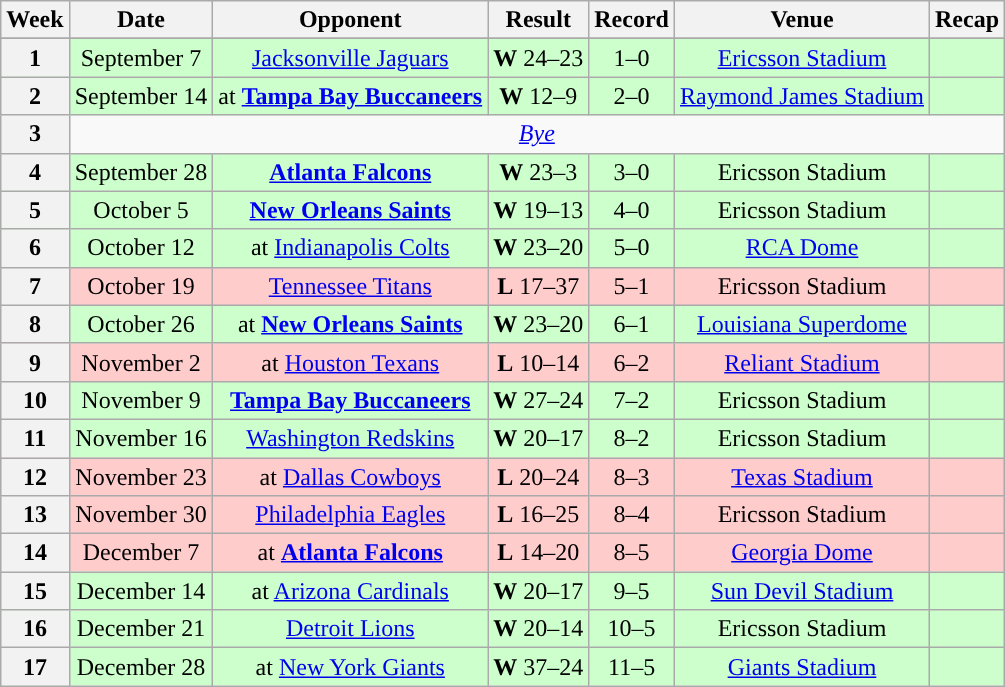<table class="wikitable" style="text-align:center">
<tr>
<th>Week</th>
<th>Date</th>
<th>Opponent</th>
<th>Result</th>
<th>Record</th>
<th>Venue</th>
<th>Recap</th>
</tr>
<tr>
</tr>
<tr align="center" bgcolor="#cfc">
<th>1</th>
<td>September 7</td>
<td><a href='#'>Jacksonville Jaguars</a></td>
<td><strong>W</strong> 24–23</td>
<td>1–0</td>
<td><a href='#'>Ericsson Stadium</a></td>
<td></td>
</tr>
<tr align="center" bgcolor="#cfc">
<th>2</th>
<td>September 14</td>
<td>at <strong><a href='#'>Tampa Bay Buccaneers</a></strong></td>
<td><strong>W</strong> 12–9 </td>
<td>2–0</td>
<td><a href='#'>Raymond James Stadium</a></td>
<td></td>
</tr>
<tr align="center">
<th>3</th>
<td colspan="8"><em><a href='#'>Bye</a></em></td>
</tr>
<tr align="center" bgcolor="#cfc">
<th>4</th>
<td>September 28</td>
<td><strong><a href='#'>Atlanta Falcons</a></strong></td>
<td><strong>W</strong> 23–3</td>
<td>3–0</td>
<td>Ericsson Stadium</td>
<td></td>
</tr>
<tr align="center" bgcolor="#cfc">
<th>5</th>
<td>October 5</td>
<td><strong><a href='#'>New Orleans Saints</a></strong></td>
<td><strong>W</strong> 19–13</td>
<td>4–0</td>
<td>Ericsson Stadium</td>
<td></td>
</tr>
<tr align="center" bgcolor="#cfc">
<th>6</th>
<td>October 12</td>
<td>at <a href='#'>Indianapolis Colts</a></td>
<td><strong>W</strong> 23–20 </td>
<td>5–0</td>
<td><a href='#'>RCA Dome</a></td>
<td></td>
</tr>
<tr align="center" bgcolor="#fcc">
<th>7</th>
<td>October 19</td>
<td><a href='#'>Tennessee Titans</a></td>
<td><strong>L</strong> 17–37</td>
<td>5–1</td>
<td>Ericsson Stadium</td>
<td></td>
</tr>
<tr align="center" bgcolor="#cfc">
<th>8</th>
<td>October 26</td>
<td>at <strong><a href='#'>New Orleans Saints</a></strong></td>
<td><strong>W</strong> 23–20 </td>
<td>6–1</td>
<td><a href='#'>Louisiana Superdome</a></td>
<td></td>
</tr>
<tr align="center" bgcolor="#fcc">
<th>9</th>
<td>November 2</td>
<td>at <a href='#'>Houston Texans</a></td>
<td><strong>L</strong> 10–14</td>
<td>6–2</td>
<td><a href='#'>Reliant Stadium</a></td>
<td></td>
</tr>
<tr align="center" bgcolor="#cfc">
<th>10</th>
<td>November 9</td>
<td><strong><a href='#'>Tampa Bay Buccaneers</a></strong></td>
<td><strong>W</strong> 27–24</td>
<td>7–2</td>
<td>Ericsson Stadium</td>
<td></td>
</tr>
<tr align="center" bgcolor="#cfc">
<th>11</th>
<td>November 16</td>
<td><a href='#'>Washington Redskins</a></td>
<td><strong>W</strong> 20–17</td>
<td>8–2</td>
<td>Ericsson Stadium</td>
<td></td>
</tr>
<tr align="center" bgcolor="#fcc">
<th>12</th>
<td>November 23</td>
<td>at <a href='#'>Dallas Cowboys</a></td>
<td><strong>L</strong> 20–24</td>
<td>8–3</td>
<td><a href='#'>Texas Stadium</a></td>
<td></td>
</tr>
<tr align="center" bgcolor="#fcc">
<th>13</th>
<td>November 30</td>
<td><a href='#'>Philadelphia Eagles</a></td>
<td><strong>L</strong> 16–25</td>
<td>8–4</td>
<td>Ericsson Stadium</td>
<td></td>
</tr>
<tr align="center" bgcolor="#fcc">
<th>14</th>
<td>December 7</td>
<td>at <strong><a href='#'>Atlanta Falcons</a></strong></td>
<td><strong>L</strong> 14–20 </td>
<td>8–5</td>
<td><a href='#'>Georgia Dome</a></td>
<td></td>
</tr>
<tr align="center" bgcolor="#cfc">
<th>15</th>
<td>December 14</td>
<td>at <a href='#'>Arizona Cardinals</a></td>
<td><strong>W</strong> 20–17</td>
<td>9–5</td>
<td><a href='#'>Sun Devil Stadium</a></td>
<td></td>
</tr>
<tr align="center" bgcolor="#cfc">
<th>16</th>
<td>December 21</td>
<td><a href='#'>Detroit Lions</a></td>
<td><strong>W</strong> 20–14</td>
<td>10–5</td>
<td>Ericsson Stadium</td>
<td></td>
</tr>
<tr align="center" bgcolor="#cfc">
<th>17</th>
<td>December 28</td>
<td>at <a href='#'>New York Giants</a></td>
<td><strong>W</strong> 37–24</td>
<td>11–5</td>
<td><a href='#'>Giants Stadium</a></td>
<td></td>
</tr>
</table>
